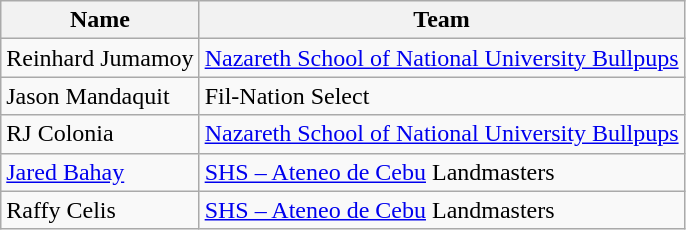<table class="wikitable">
<tr>
<th>Name</th>
<th>Team</th>
</tr>
<tr>
<td>Reinhard Jumamoy</td>
<td><a href='#'>Nazareth School of National University Bullpups</a></td>
</tr>
<tr>
<td>Jason Mandaquit</td>
<td>Fil-Nation Select</td>
</tr>
<tr>
<td>RJ Colonia</td>
<td><a href='#'>Nazareth School of National University Bullpups</a></td>
</tr>
<tr>
<td><a href='#'>Jared Bahay</a></td>
<td><a href='#'>SHS – Ateneo de Cebu</a> Landmasters</td>
</tr>
<tr>
<td>Raffy Celis</td>
<td><a href='#'>SHS – Ateneo de Cebu</a> Landmasters</td>
</tr>
</table>
